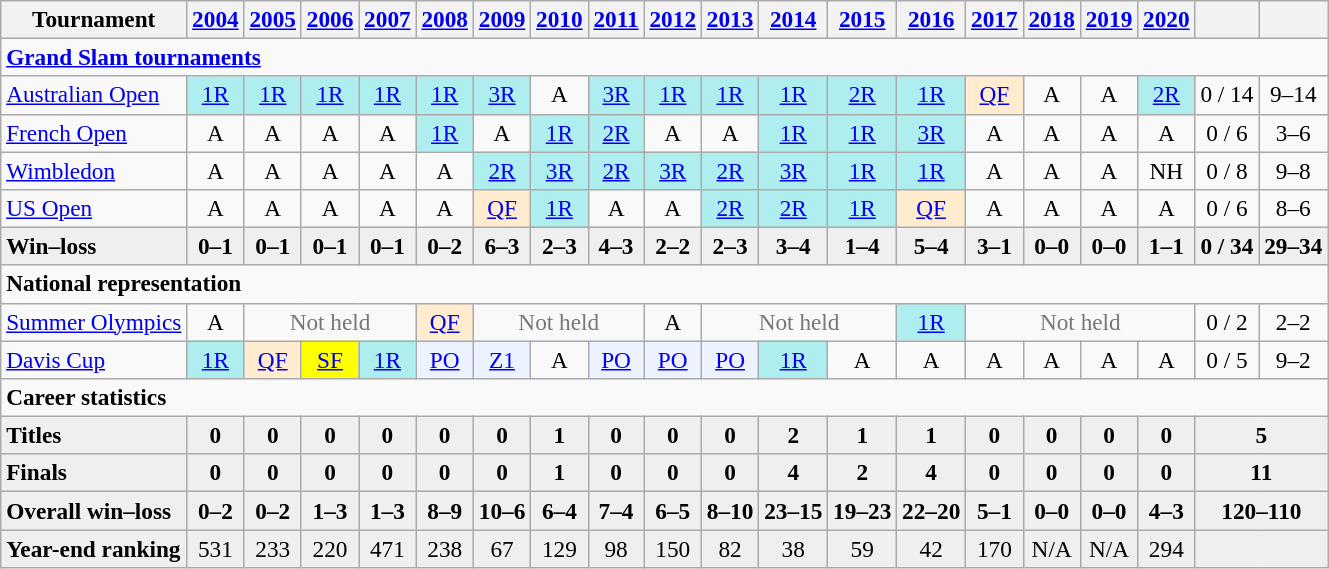<table class=wikitable style=text-align:center;font-size:97%>
<tr>
<th>Tournament</th>
<th><a href='#'>2004</a></th>
<th><a href='#'>2005</a></th>
<th><a href='#'>2006</a></th>
<th><a href='#'>2007</a></th>
<th><a href='#'>2008</a></th>
<th><a href='#'>2009</a></th>
<th><a href='#'>2010</a></th>
<th><a href='#'>2011</a></th>
<th><a href='#'>2012</a></th>
<th><a href='#'>2013</a></th>
<th><a href='#'>2014</a></th>
<th><a href='#'>2015</a></th>
<th><a href='#'>2016</a></th>
<th><a href='#'>2017</a></th>
<th><a href='#'>2018</a></th>
<th><a href='#'>2019</a></th>
<th><a href='#'>2020</a></th>
<th></th>
<th></th>
</tr>
<tr>
<td colspan="20" align="left"><strong><a href='#'>Grand Slam tournaments</a></strong></td>
</tr>
<tr>
<td align=left><a href='#'>Australian Open</a></td>
<td bgcolor=afeeee><a href='#'>1R</a></td>
<td bgcolor=afeeee><a href='#'>1R</a></td>
<td bgcolor=afeeee><a href='#'>1R</a></td>
<td bgcolor=afeeee><a href='#'>1R</a></td>
<td bgcolor=afeeee><a href='#'>1R</a></td>
<td bgcolor=afeeee><a href='#'>3R</a></td>
<td>A</td>
<td bgcolor=afeeee><a href='#'>3R</a></td>
<td bgcolor=afeeee><a href='#'>1R</a></td>
<td bgcolor=afeeee><a href='#'>1R</a></td>
<td bgcolor=afeeee><a href='#'>1R</a></td>
<td bgcolor=afeeee><a href='#'>2R</a></td>
<td bgcolor=afeeee><a href='#'>1R</a></td>
<td bgcolor=ffebcd><a href='#'>QF</a></td>
<td>A</td>
<td>A</td>
<td bgcolor=afeeee><a href='#'>2R</a></td>
<td>0 / 14</td>
<td>9–14</td>
</tr>
<tr>
<td align=left><a href='#'>French Open</a></td>
<td>A</td>
<td>A</td>
<td>A</td>
<td>A</td>
<td bgcolor=afeeee><a href='#'>1R</a></td>
<td>A</td>
<td bgcolor=afeeee><a href='#'>1R</a></td>
<td bgcolor=afeeee><a href='#'>2R</a></td>
<td>A</td>
<td>A</td>
<td bgcolor=afeeee><a href='#'>1R</a></td>
<td bgcolor=afeeee><a href='#'>1R</a></td>
<td bgcolor=afeeee><a href='#'>3R</a></td>
<td>A</td>
<td>A</td>
<td>A</td>
<td>A</td>
<td>0 / 6</td>
<td>3–6</td>
</tr>
<tr>
<td align=left><a href='#'>Wimbledon</a></td>
<td>A</td>
<td>A</td>
<td>A</td>
<td>A</td>
<td>A</td>
<td bgcolor=afeeee><a href='#'>2R</a></td>
<td bgcolor=afeeee><a href='#'>3R</a></td>
<td bgcolor=afeeee><a href='#'>2R</a></td>
<td bgcolor=afeeee><a href='#'>3R</a></td>
<td bgcolor=afeeee><a href='#'>2R</a></td>
<td bgcolor=afeeee><a href='#'>3R</a></td>
<td bgcolor=afeeee><a href='#'>1R</a></td>
<td bgcolor=afeeee><a href='#'>1R</a></td>
<td>A</td>
<td>A</td>
<td>A</td>
<td>NH</td>
<td>0 / 8</td>
<td>9–8</td>
</tr>
<tr>
<td align=left><a href='#'>US Open</a></td>
<td>A</td>
<td>A</td>
<td>A</td>
<td>A</td>
<td>A</td>
<td bgcolor=ffebcd><a href='#'>QF</a></td>
<td bgcolor=afeeee><a href='#'>1R</a></td>
<td>A</td>
<td>A</td>
<td bgcolor=afeeee><a href='#'>2R</a></td>
<td bgcolor=afeeee><a href='#'>2R</a></td>
<td bgcolor=afeeee><a href='#'>1R</a></td>
<td bgcolor=ffebcd><a href='#'>QF</a></td>
<td>A</td>
<td>A</td>
<td>A</td>
<td>A</td>
<td>0 / 6</td>
<td>8–6</td>
</tr>
<tr style="font-weight:bold; background:#efefef;">
<td style=text-align:left>Win–loss</td>
<td>0–1</td>
<td>0–1</td>
<td>0–1</td>
<td>0–1</td>
<td>0–2</td>
<td>6–3</td>
<td>2–3</td>
<td>4–3</td>
<td>2–2</td>
<td>2–3</td>
<td>3–4</td>
<td>1–4</td>
<td>5–4</td>
<td>3–1</td>
<td>0–0</td>
<td>0–0</td>
<td>1–1</td>
<td>0 / 34</td>
<td>29–34</td>
</tr>
<tr>
<td colspan="20" style="text-align:left;"><strong>National representation</strong></td>
</tr>
<tr>
<td align=left><a href='#'>Summer Olympics</a></td>
<td>A</td>
<td colspan="3" style=color:#767676>Not held</td>
<td bgcolor=ffebcd><a href='#'>QF</a></td>
<td colspan="3" style=color:#767676>Not held</td>
<td>A</td>
<td colspan="3" style=color:#767676>Not held</td>
<td bgcolor=afeeee><a href='#'>1R</a></td>
<td colspan="4" style=color:#767676>Not held</td>
<td>0 / 2</td>
<td>2–2</td>
</tr>
<tr>
<td align=left><a href='#'>Davis Cup</a></td>
<td bgcolor=afeeee><a href='#'>1R</a></td>
<td bgcolor=ffebcd><a href='#'>QF</a></td>
<td bgcolor=yellow><a href='#'>SF</a></td>
<td bgcolor=afeeee><a href='#'>1R</a></td>
<td bgcolor=ecf2ff><a href='#'>PO</a></td>
<td bgcolor=ecf2ff><a href='#'>Z1</a></td>
<td>A</td>
<td bgcolor=ecf2ff><a href='#'>PO</a></td>
<td bgcolor=ecf2ff><a href='#'>PO</a></td>
<td bgcolor=ecf2ff><a href='#'>PO</a></td>
<td bgcolor=afeeee><a href='#'>1R</a></td>
<td>A</td>
<td>A</td>
<td>A</td>
<td>A</td>
<td>A</td>
<td>A</td>
<td>0 / 5</td>
<td>9–2</td>
</tr>
<tr>
<td colspan="20" align="left"><strong>Career statistics</strong></td>
</tr>
<tr style="font-weight:bold; background:#efefef;">
<td style=text-align:left>Titles</td>
<td>0</td>
<td>0</td>
<td>0</td>
<td>0</td>
<td>0</td>
<td>0</td>
<td>1</td>
<td>0</td>
<td>0</td>
<td>0</td>
<td>2</td>
<td>1</td>
<td>1</td>
<td>0</td>
<td>0</td>
<td>0</td>
<td>0</td>
<td colspan="2">5</td>
</tr>
<tr style="font-weight:bold; background:#efefef;">
<td style=text-align:left>Finals</td>
<td>0</td>
<td>0</td>
<td>0</td>
<td>0</td>
<td>0</td>
<td>0</td>
<td>1</td>
<td>0</td>
<td>0</td>
<td>0</td>
<td>4</td>
<td>2</td>
<td>4</td>
<td>0</td>
<td>0</td>
<td>0</td>
<td>0</td>
<td colspan="2">11</td>
</tr>
<tr style="font-weight:bold; background:#efefef;">
<td style=text-align:left>Overall win–loss</td>
<td>0–2</td>
<td>0–2</td>
<td>1–3</td>
<td>1–3</td>
<td>8–9</td>
<td>10–6</td>
<td>6–4</td>
<td>7–4</td>
<td>6–5</td>
<td>8–10</td>
<td>23–15</td>
<td>19–23</td>
<td>22–20</td>
<td>5–1</td>
<td>0–0</td>
<td>0–0</td>
<td>4–3</td>
<td colspan="2">120–110</td>
</tr>
<tr bgcolor=efefef>
<td align=left><strong>Year-end ranking</strong></td>
<td>531</td>
<td>233</td>
<td>220</td>
<td>471</td>
<td>238</td>
<td>67</td>
<td>129</td>
<td>98</td>
<td>150</td>
<td>82</td>
<td>38</td>
<td>59</td>
<td>42</td>
<td>170</td>
<td>N/A</td>
<td>N/A</td>
<td>294</td>
<td colspan="2"><strong></strong></td>
</tr>
</table>
